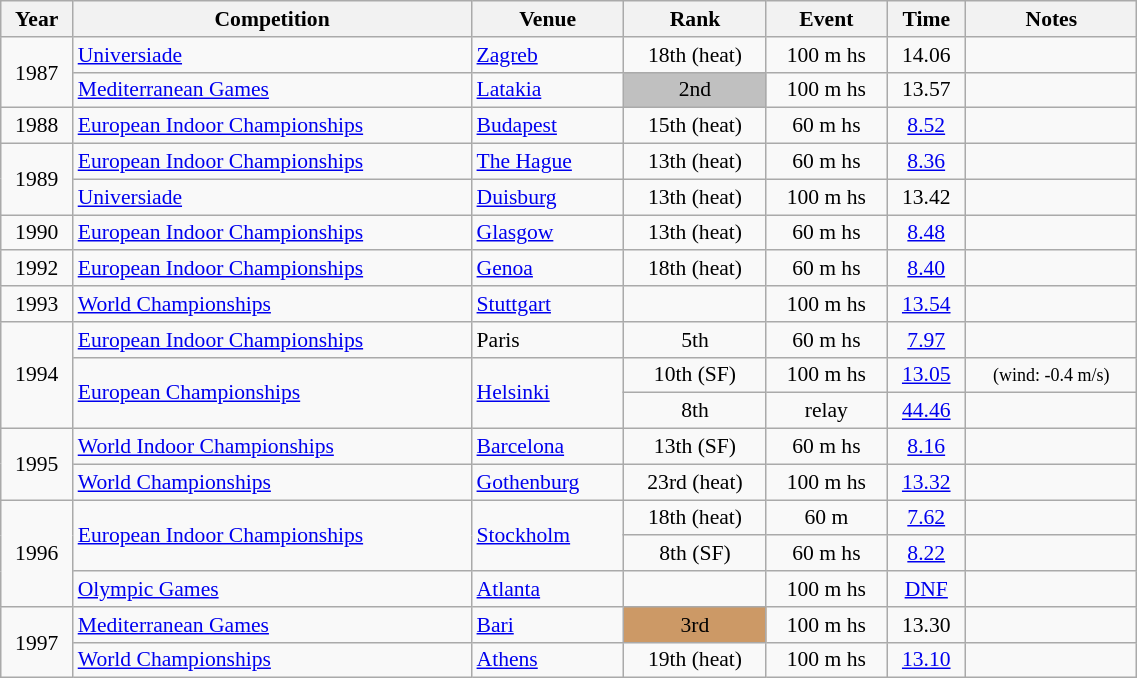<table class="wikitable sortable" width=60% style="font-size:90%; text-align:center;">
<tr>
<th>Year</th>
<th>Competition</th>
<th>Venue</th>
<th>Rank</th>
<th>Event</th>
<th>Time</th>
<th>Notes</th>
</tr>
<tr>
<td rowspan=2>1987</td>
<td align=left><a href='#'>Universiade</a></td>
<td align=left> <a href='#'>Zagreb</a></td>
<td>18th (heat)</td>
<td>100 m hs</td>
<td>14.06</td>
<td></td>
</tr>
<tr>
<td align=left><a href='#'>Mediterranean Games</a></td>
<td align=left> <a href='#'>Latakia</a></td>
<td bgcolor=silver>2nd</td>
<td>100 m hs</td>
<td>13.57</td>
<td></td>
</tr>
<tr>
<td>1988</td>
<td align=left><a href='#'>European Indoor Championships</a></td>
<td align=left> <a href='#'>Budapest</a></td>
<td>15th (heat)</td>
<td>60 m hs</td>
<td><a href='#'>8.52</a></td>
<td></td>
</tr>
<tr>
<td rowspan=2>1989</td>
<td align=left><a href='#'>European Indoor Championships</a></td>
<td align=left> <a href='#'>The Hague</a></td>
<td>13th (heat)</td>
<td>60 m hs</td>
<td><a href='#'>8.36</a></td>
<td></td>
</tr>
<tr>
<td align=left><a href='#'>Universiade</a></td>
<td align=left> <a href='#'>Duisburg</a></td>
<td>13th (heat)</td>
<td>100 m hs</td>
<td>13.42</td>
<td></td>
</tr>
<tr>
<td>1990</td>
<td align=left><a href='#'>European Indoor Championships</a></td>
<td align=left> <a href='#'>Glasgow</a></td>
<td>13th (heat)</td>
<td>60 m hs</td>
<td><a href='#'>8.48</a></td>
<td></td>
</tr>
<tr>
<td>1992</td>
<td align=left><a href='#'>European Indoor Championships</a></td>
<td align=left> <a href='#'>Genoa</a></td>
<td>18th (heat)</td>
<td>60 m hs</td>
<td><a href='#'>8.40</a></td>
<td></td>
</tr>
<tr>
<td>1993</td>
<td align=left><a href='#'>World Championships</a></td>
<td align=left> <a href='#'>Stuttgart</a></td>
<td></td>
<td>100 m hs</td>
<td><a href='#'>13.54</a></td>
<td></td>
</tr>
<tr>
<td rowspan=3>1994</td>
<td align=left><a href='#'>European Indoor Championships</a></td>
<td align=left> Paris</td>
<td>5th</td>
<td>60 m hs</td>
<td><a href='#'>7.97</a></td>
<td></td>
</tr>
<tr>
<td align=left rowspan=2><a href='#'>European Championships</a></td>
<td align=left rowspan=2> <a href='#'>Helsinki</a></td>
<td>10th (SF)</td>
<td>100 m hs</td>
<td><a href='#'>13.05</a></td>
<td><small>(wind: -0.4 m/s)</small></td>
</tr>
<tr>
<td>8th</td>
<td> relay</td>
<td><a href='#'>44.46</a></td>
<td></td>
</tr>
<tr>
<td rowspan=2>1995</td>
<td align=left><a href='#'>World Indoor Championships</a></td>
<td align=left> <a href='#'>Barcelona</a></td>
<td>13th (SF)</td>
<td>60 m hs</td>
<td><a href='#'>8.16</a></td>
<td></td>
</tr>
<tr>
<td align=left><a href='#'>World Championships</a></td>
<td align=left> <a href='#'>Gothenburg</a></td>
<td>23rd (heat)</td>
<td>100 m hs</td>
<td><a href='#'>13.32</a></td>
<td></td>
</tr>
<tr>
<td rowspan=3>1996</td>
<td align=left rowspan=2><a href='#'>European Indoor Championships</a></td>
<td align=left rowspan=2> <a href='#'>Stockholm</a></td>
<td>18th (heat)</td>
<td>60 m</td>
<td><a href='#'>7.62</a></td>
<td></td>
</tr>
<tr>
<td>8th (SF)</td>
<td>60 m hs</td>
<td><a href='#'>8.22</a></td>
<td></td>
</tr>
<tr>
<td align=left><a href='#'>Olympic Games</a></td>
<td align=left> <a href='#'>Atlanta</a></td>
<td></td>
<td>100 m hs</td>
<td><a href='#'>DNF</a></td>
<td></td>
</tr>
<tr>
<td rowspan=2>1997</td>
<td align=left><a href='#'>Mediterranean Games</a></td>
<td align=left> <a href='#'>Bari</a></td>
<td bgcolor=cc9966>3rd</td>
<td>100 m hs</td>
<td>13.30</td>
<td></td>
</tr>
<tr>
<td align=left><a href='#'>World Championships</a></td>
<td align=left> <a href='#'>Athens</a></td>
<td>19th (heat)</td>
<td>100 m hs</td>
<td><a href='#'>13.10</a></td>
<td></td>
</tr>
</table>
